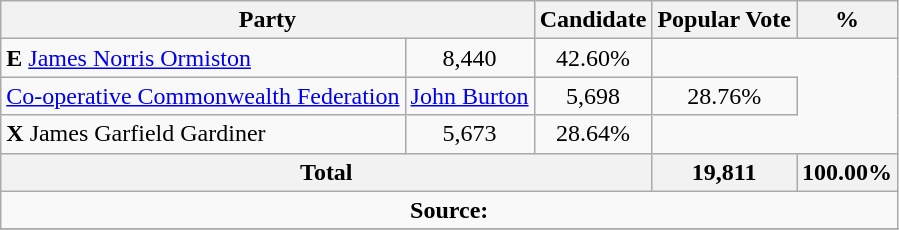<table class="wikitable">
<tr>
<th colspan="2">Party</th>
<th>Candidate</th>
<th>Popular Vote</th>
<th>%</th>
</tr>
<tr>
<td><strong>E</strong> <a href='#'>James Norris Ormiston</a></td>
<td align=center>8,440</td>
<td align=center>42.60%</td>
</tr>
<tr>
<td><a href='#'>Co-operative Commonwealth Federation</a></td>
<td><a href='#'>John Burton</a></td>
<td align=center>5,698</td>
<td align=center>28.76%</td>
</tr>
<tr>
<td><strong>X</strong> James Garfield Gardiner</td>
<td align=center>5,673</td>
<td align=center>28.64%</td>
</tr>
<tr>
<th colspan=3 align=center>Total</th>
<th align=center>19,811</th>
<th align=center>100.00%</th>
</tr>
<tr>
<td align="center" colspan=5><strong>Source:</strong> </td>
</tr>
<tr>
</tr>
</table>
